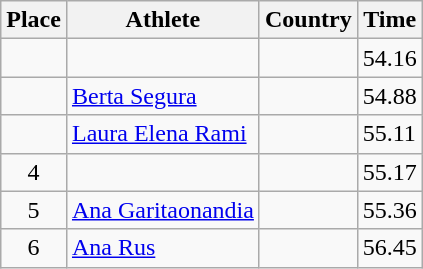<table class="wikitable">
<tr>
<th>Place</th>
<th>Athlete</th>
<th>Country</th>
<th>Time</th>
</tr>
<tr>
<td align=center></td>
<td></td>
<td></td>
<td>54.16</td>
</tr>
<tr>
<td align=center></td>
<td><a href='#'>Berta Segura</a></td>
<td></td>
<td>54.88</td>
</tr>
<tr>
<td align=center></td>
<td><a href='#'>Laura Elena Rami</a></td>
<td></td>
<td>55.11</td>
</tr>
<tr>
<td align=center>4</td>
<td></td>
<td></td>
<td>55.17</td>
</tr>
<tr>
<td align=center>5</td>
<td><a href='#'>Ana Garitaonandia</a></td>
<td></td>
<td>55.36</td>
</tr>
<tr>
<td align=center>6</td>
<td><a href='#'>Ana Rus</a></td>
<td></td>
<td>56.45</td>
</tr>
</table>
